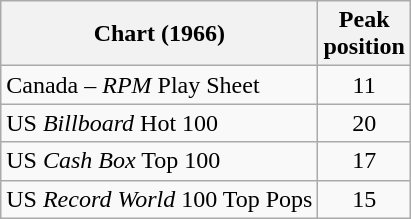<table class="wikitable sortable">
<tr>
<th align="left">Chart (1966)</th>
<th style="text-align:center;">Peak<br>position</th>
</tr>
<tr>
<td align="left">Canada – <em>RPM</em> Play Sheet</td>
<td style="text-align:center;">11</td>
</tr>
<tr>
<td align="left">US <em>Billboard</em> Hot 100</td>
<td style="text-align:center;">20</td>
</tr>
<tr>
<td align="left">US <em>Cash Box</em> Top 100</td>
<td style="text-align:center;">17</td>
</tr>
<tr>
<td align="left">US <em>Record World</em> 100 Top Pops</td>
<td style="text-align:center;">15</td>
</tr>
</table>
